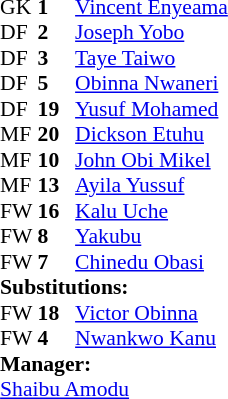<table style="font-size: 90%" cellspacing="0" cellpadding="0" align="center">
<tr>
<th width=25></th>
<th width=25></th>
</tr>
<tr>
<td>GK</td>
<td><strong>1</strong></td>
<td><a href='#'>Vincent Enyeama</a></td>
</tr>
<tr>
<td>DF</td>
<td><strong>2</strong></td>
<td><a href='#'>Joseph Yobo</a></td>
</tr>
<tr>
<td>DF</td>
<td><strong>3</strong></td>
<td><a href='#'>Taye Taiwo</a></td>
</tr>
<tr>
<td>DF</td>
<td><strong>5</strong></td>
<td><a href='#'>Obinna Nwaneri</a></td>
<td></td>
</tr>
<tr>
<td>DF</td>
<td><strong>19</strong></td>
<td><a href='#'>Yusuf Mohamed</a></td>
</tr>
<tr>
<td>MF</td>
<td><strong>20</strong></td>
<td><a href='#'>Dickson Etuhu</a></td>
</tr>
<tr>
<td>MF</td>
<td><strong>10</strong></td>
<td><a href='#'>John Obi Mikel</a></td>
<td></td>
<td></td>
</tr>
<tr>
<td>MF</td>
<td><strong>13</strong></td>
<td><a href='#'>Ayila Yussuf</a></td>
</tr>
<tr>
<td>FW</td>
<td><strong>16</strong></td>
<td><a href='#'>Kalu Uche</a></td>
<td></td>
<td></td>
</tr>
<tr>
<td>FW</td>
<td><strong>8</strong></td>
<td><a href='#'>Yakubu</a></td>
</tr>
<tr>
<td>FW</td>
<td><strong>7</strong></td>
<td><a href='#'>Chinedu Obasi</a></td>
</tr>
<tr>
<td colspan=3><strong>Substitutions:</strong></td>
</tr>
<tr>
<td>FW</td>
<td><strong>18</strong></td>
<td><a href='#'>Victor Obinna</a></td>
<td></td>
<td></td>
</tr>
<tr>
<td>FW</td>
<td><strong>4</strong></td>
<td><a href='#'>Nwankwo Kanu</a></td>
<td></td>
<td></td>
</tr>
<tr>
<td colspan=3><strong>Manager:</strong></td>
</tr>
<tr>
<td colspan=4><a href='#'>Shaibu Amodu</a></td>
</tr>
</table>
